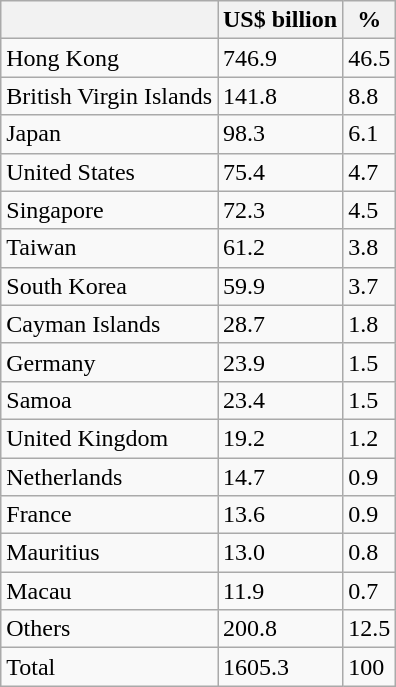<table class="wikitable">
<tr>
<th></th>
<th>US$ billion</th>
<th>%</th>
</tr>
<tr>
<td>Hong Kong</td>
<td>746.9</td>
<td>46.5</td>
</tr>
<tr>
<td>British Virgin Islands</td>
<td>141.8</td>
<td>8.8</td>
</tr>
<tr>
<td>Japan</td>
<td>98.3</td>
<td>6.1</td>
</tr>
<tr>
<td>United States</td>
<td>75.4</td>
<td>4.7</td>
</tr>
<tr>
<td>Singapore</td>
<td>72.3</td>
<td>4.5</td>
</tr>
<tr>
<td>Taiwan</td>
<td>61.2</td>
<td>3.8</td>
</tr>
<tr>
<td>South Korea</td>
<td>59.9</td>
<td>3.7</td>
</tr>
<tr>
<td>Cayman Islands</td>
<td>28.7</td>
<td>1.8</td>
</tr>
<tr>
<td>Germany</td>
<td>23.9</td>
<td>1.5</td>
</tr>
<tr>
<td>Samoa</td>
<td>23.4</td>
<td>1.5</td>
</tr>
<tr>
<td>United Kingdom</td>
<td>19.2</td>
<td>1.2</td>
</tr>
<tr>
<td>Netherlands</td>
<td>14.7</td>
<td>0.9</td>
</tr>
<tr>
<td>France</td>
<td>13.6</td>
<td>0.9</td>
</tr>
<tr>
<td>Mauritius</td>
<td>13.0</td>
<td>0.8</td>
</tr>
<tr>
<td>Macau</td>
<td>11.9</td>
<td>0.7</td>
</tr>
<tr>
<td>Others</td>
<td>200.8</td>
<td>12.5</td>
</tr>
<tr>
<td>Total</td>
<td>1605.3</td>
<td>100</td>
</tr>
</table>
